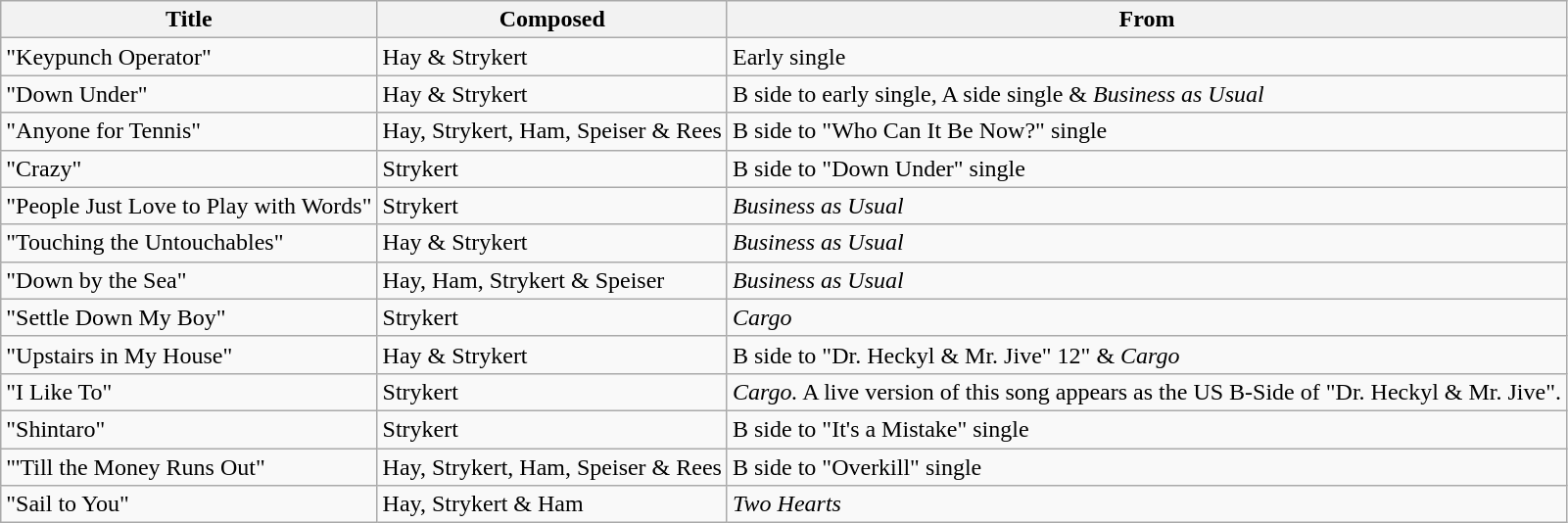<table class="wikitable unsortable">
<tr>
<th>Title</th>
<th>Composed</th>
<th>From</th>
</tr>
<tr>
<td>"Keypunch Operator"</td>
<td>Hay & Strykert</td>
<td>Early single</td>
</tr>
<tr>
<td>"Down Under"</td>
<td>Hay & Strykert</td>
<td>B side to early single, A side single & <em>Business as Usual</em></td>
</tr>
<tr>
<td>"Anyone for Tennis"</td>
<td>Hay, Strykert, Ham, Speiser & Rees</td>
<td>B side to "Who Can It Be Now?" single</td>
</tr>
<tr>
<td>"Crazy"</td>
<td>Strykert</td>
<td>B side to "Down Under" single</td>
</tr>
<tr>
<td>"People Just Love to Play with Words"</td>
<td>Strykert</td>
<td><em>Business as Usual</em></td>
</tr>
<tr>
<td>"Touching the Untouchables"</td>
<td>Hay & Strykert</td>
<td><em>Business as Usual</em></td>
</tr>
<tr>
<td>"Down by the Sea"</td>
<td>Hay, Ham, Strykert & Speiser</td>
<td><em>Business as Usual</em></td>
</tr>
<tr>
<td>"Settle Down My Boy"</td>
<td>Strykert</td>
<td><em>Cargo</em></td>
</tr>
<tr>
<td>"Upstairs in My House"</td>
<td>Hay & Strykert</td>
<td>B side to "Dr. Heckyl & Mr. Jive" 12" & <em>Cargo</em></td>
</tr>
<tr>
<td>"I Like To"</td>
<td>Strykert</td>
<td><em>Cargo.</em> A live version of this song appears as the US B-Side of "Dr. Heckyl & Mr. Jive".</td>
</tr>
<tr>
<td>"Shintaro"</td>
<td>Strykert</td>
<td>B side to "It's a Mistake" single</td>
</tr>
<tr>
<td>"'Till the Money Runs Out"</td>
<td>Hay, Strykert, Ham, Speiser & Rees</td>
<td>B side to "Overkill" single</td>
</tr>
<tr>
<td>"Sail to You"</td>
<td>Hay, Strykert & Ham</td>
<td><em>Two Hearts</em></td>
</tr>
</table>
